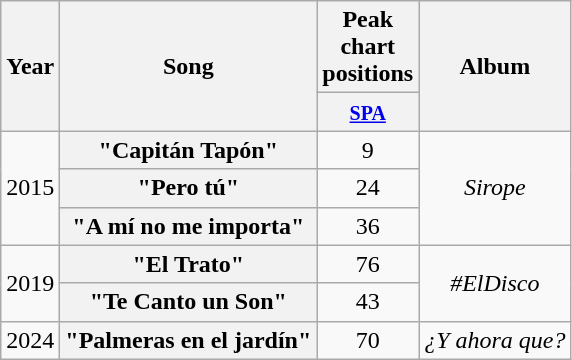<table class="wikitable plainrowheaders">
<tr>
<th rowspan="2">Year</th>
<th rowspan="2">Song</th>
<th colspan="1">Peak chart positions</th>
<th rowspan="2">Album</th>
</tr>
<tr>
<th width="40"><small><a href='#'>SPA</a></small><br></th>
</tr>
<tr>
<td style="text-align:center" rowspan="3">2015</td>
<th scope="row">"Capitán Tapón"</th>
<td style="text-align:center">9</td>
<td style="text-align:center" rowspan="3"><em>Sirope</em></td>
</tr>
<tr>
<th scope="row">"Pero tú"</th>
<td style="text-align:center">24</td>
</tr>
<tr>
<th scope="row">"A mí no me importa"</th>
<td style="text-align:center">36</td>
</tr>
<tr>
<td style="text-align:center" rowspan="2">2019</td>
<th scope="row">"El Trato"</th>
<td style="text-align:center">76</td>
<td style="text-align:center" rowspan="2"><em>#ElDisco</em></td>
</tr>
<tr>
<th scope="row">"Te Canto un Son"</th>
<td style="text-align:center">43</td>
</tr>
<tr>
<td>2024</td>
<th scope="row">"Palmeras en el jardín"</th>
<td style="text-align:center">70</td>
<td style="text-align:center" rowspan="2"><em>¿Y ahora que?</em></td>
</tr>
</table>
